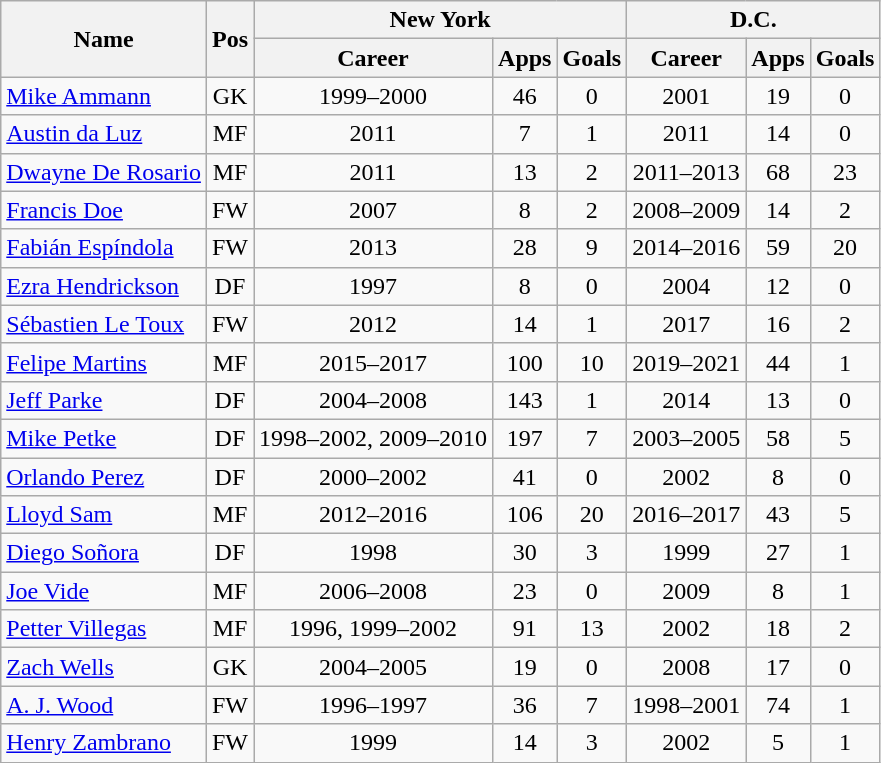<table class="wikitable" style="text-align: center">
<tr>
<th rowspan=2>Name</th>
<th rowspan=2>Pos</th>
<th colspan=3>New York</th>
<th colspan=3>D.C.</th>
</tr>
<tr>
<th>Career</th>
<th>Apps</th>
<th>Goals</th>
<th>Career</th>
<th>Apps</th>
<th>Goals</th>
</tr>
<tr>
<td align=left> <a href='#'>Mike Ammann</a></td>
<td>GK</td>
<td>1999–2000</td>
<td>46</td>
<td>0</td>
<td>2001</td>
<td>19</td>
<td>0</td>
</tr>
<tr>
<td align=left> <a href='#'>Austin da Luz</a></td>
<td>MF</td>
<td>2011</td>
<td>7</td>
<td>1</td>
<td>2011</td>
<td>14</td>
<td>0</td>
</tr>
<tr>
<td align=left> <a href='#'>Dwayne De Rosario</a></td>
<td>MF</td>
<td>2011</td>
<td>13</td>
<td>2</td>
<td>2011–2013</td>
<td>68</td>
<td>23</td>
</tr>
<tr>
<td align=left> <a href='#'>Francis Doe</a></td>
<td>FW</td>
<td>2007</td>
<td>8</td>
<td>2</td>
<td>2008–2009</td>
<td>14</td>
<td>2</td>
</tr>
<tr>
<td align=left> <a href='#'>Fabián Espíndola</a></td>
<td>FW</td>
<td>2013</td>
<td>28</td>
<td>9</td>
<td>2014–2016</td>
<td>59</td>
<td>20</td>
</tr>
<tr>
<td align=left> <a href='#'>Ezra Hendrickson</a></td>
<td>DF</td>
<td>1997</td>
<td>8</td>
<td>0</td>
<td>2004</td>
<td>12</td>
<td>0</td>
</tr>
<tr>
<td align=left> <a href='#'>Sébastien Le Toux</a></td>
<td>FW</td>
<td>2012</td>
<td>14</td>
<td>1</td>
<td>2017</td>
<td>16</td>
<td>2</td>
</tr>
<tr>
<td align=left> <a href='#'>Felipe Martins</a></td>
<td>MF</td>
<td>2015–2017</td>
<td>100</td>
<td>10</td>
<td>2019–2021</td>
<td>44</td>
<td>1</td>
</tr>
<tr>
<td align=left> <a href='#'>Jeff Parke</a></td>
<td>DF</td>
<td>2004–2008</td>
<td>143</td>
<td>1</td>
<td>2014</td>
<td>13</td>
<td>0</td>
</tr>
<tr>
<td align=left> <a href='#'>Mike Petke</a></td>
<td>DF</td>
<td>1998–2002, 2009–2010</td>
<td>197</td>
<td>7</td>
<td>2003–2005</td>
<td>58</td>
<td>5</td>
</tr>
<tr>
<td align=left> <a href='#'>Orlando Perez</a></td>
<td>DF</td>
<td>2000–2002</td>
<td>41</td>
<td>0</td>
<td>2002</td>
<td>8</td>
<td>0</td>
</tr>
<tr>
<td align=left> <a href='#'>Lloyd Sam</a></td>
<td>MF</td>
<td>2012–2016</td>
<td>106</td>
<td>20</td>
<td>2016–2017</td>
<td>43</td>
<td>5</td>
</tr>
<tr>
<td align=left> <a href='#'>Diego Soñora</a></td>
<td>DF</td>
<td>1998</td>
<td>30</td>
<td>3</td>
<td>1999</td>
<td>27</td>
<td>1</td>
</tr>
<tr>
<td align=left> <a href='#'>Joe Vide</a></td>
<td>MF</td>
<td>2006–2008</td>
<td>23</td>
<td>0</td>
<td>2009</td>
<td>8</td>
<td>1</td>
</tr>
<tr>
<td align=left> <a href='#'>Petter Villegas</a></td>
<td>MF</td>
<td>1996, 1999–2002</td>
<td>91</td>
<td>13</td>
<td>2002</td>
<td>18</td>
<td>2</td>
</tr>
<tr>
<td align=left> <a href='#'>Zach Wells</a></td>
<td>GK</td>
<td>2004–2005</td>
<td>19</td>
<td>0</td>
<td>2008</td>
<td>17</td>
<td>0</td>
</tr>
<tr>
<td align=left> <a href='#'>A. J. Wood</a></td>
<td>FW</td>
<td>1996–1997</td>
<td>36</td>
<td>7</td>
<td>1998–2001</td>
<td>74</td>
<td>1</td>
</tr>
<tr>
<td align=left> <a href='#'>Henry Zambrano</a></td>
<td>FW</td>
<td>1999</td>
<td>14</td>
<td>3</td>
<td>2002</td>
<td>5</td>
<td>1</td>
</tr>
</table>
